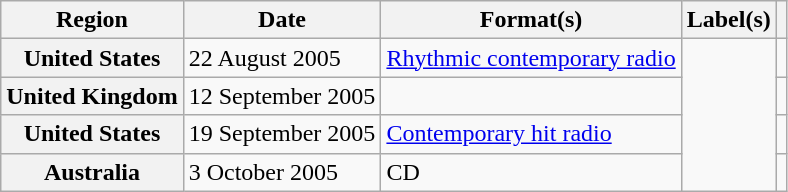<table class="wikitable plainrowheaders">
<tr>
<th scope="col">Region</th>
<th scope="col">Date</th>
<th scope="col">Format(s)</th>
<th scope="col">Label(s)</th>
<th scope="col"></th>
</tr>
<tr>
<th scope="row">United States</th>
<td>22 August 2005</td>
<td><a href='#'>Rhythmic contemporary radio</a></td>
<td rowspan="4"></td>
<td align="center"></td>
</tr>
<tr>
<th scope="row">United Kingdom</th>
<td>12 September 2005</td>
<td></td>
<td align="center"></td>
</tr>
<tr>
<th scope="row">United States</th>
<td>19 September 2005</td>
<td><a href='#'>Contemporary hit radio</a></td>
<td align="center"></td>
</tr>
<tr>
<th scope="row">Australia</th>
<td>3 October 2005</td>
<td>CD</td>
<td align="center"></td>
</tr>
</table>
